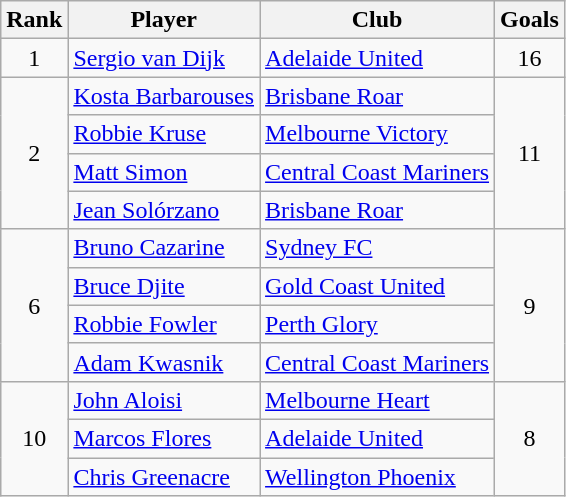<table class="wikitable" style="text-align:center">
<tr>
<th>Rank</th>
<th>Player</th>
<th>Club</th>
<th>Goals</th>
</tr>
<tr>
<td rowspan="1">1</td>
<td align=left> <a href='#'>Sergio van Dijk</a></td>
<td align="left"><a href='#'>Adelaide United</a></td>
<td rowspan="1">16</td>
</tr>
<tr>
<td rowspan="4">2</td>
<td align=left> <a href='#'>Kosta Barbarouses</a></td>
<td align="left"><a href='#'>Brisbane Roar</a></td>
<td rowspan="4">11</td>
</tr>
<tr>
<td align=left> <a href='#'>Robbie Kruse</a></td>
<td align="left"><a href='#'>Melbourne Victory</a></td>
</tr>
<tr>
<td align=left> <a href='#'>Matt Simon</a></td>
<td align="left"><a href='#'>Central Coast Mariners</a></td>
</tr>
<tr>
<td align=left> <a href='#'>Jean Solórzano</a></td>
<td align="left"><a href='#'>Brisbane Roar</a></td>
</tr>
<tr>
<td rowspan="4">6</td>
<td align=left> <a href='#'>Bruno Cazarine</a></td>
<td align="left"><a href='#'>Sydney FC</a></td>
<td rowspan="4">9</td>
</tr>
<tr>
<td align=left> <a href='#'>Bruce Djite</a></td>
<td align="left"><a href='#'>Gold Coast United</a></td>
</tr>
<tr>
<td align=left> <a href='#'>Robbie Fowler</a></td>
<td align="left"><a href='#'>Perth Glory</a></td>
</tr>
<tr>
<td align=left> <a href='#'>Adam Kwasnik</a></td>
<td align="left"><a href='#'>Central Coast Mariners</a></td>
</tr>
<tr>
<td rowspan="3">10</td>
<td align=left> <a href='#'>John Aloisi</a></td>
<td align="left"><a href='#'>Melbourne Heart</a></td>
<td rowspan="3">8</td>
</tr>
<tr>
<td align=left> <a href='#'>Marcos Flores</a></td>
<td align="left"><a href='#'>Adelaide United</a></td>
</tr>
<tr>
<td align=left> <a href='#'>Chris Greenacre</a></td>
<td align="left"><a href='#'>Wellington Phoenix</a></td>
</tr>
</table>
